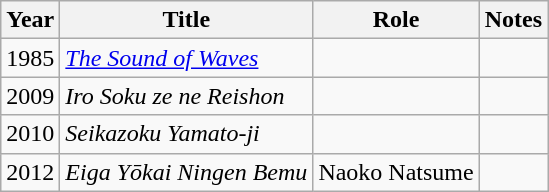<table class="wikitable">
<tr>
<th>Year</th>
<th>Title</th>
<th>Role</th>
<th>Notes</th>
</tr>
<tr>
<td>1985</td>
<td><em><a href='#'>The Sound of Waves</a></em></td>
<td></td>
<td></td>
</tr>
<tr>
<td>2009</td>
<td><em>Iro Soku ze ne Reishon</em></td>
<td></td>
<td></td>
</tr>
<tr>
<td>2010</td>
<td><em>Seikazoku Yamato-ji</em></td>
<td></td>
<td></td>
</tr>
<tr>
<td>2012</td>
<td><em>Eiga Yōkai Ningen Bemu</em></td>
<td>Naoko Natsume</td>
<td></td>
</tr>
</table>
